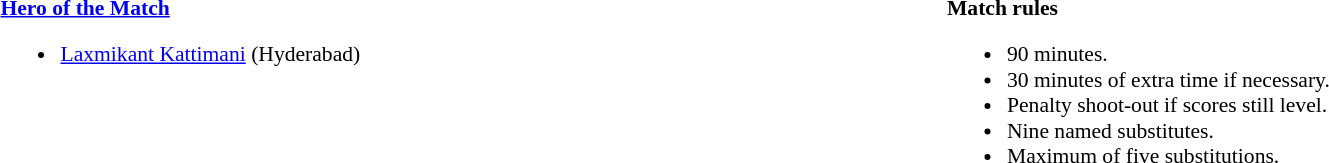<table style="width:100%; font-size:90%;">
<tr>
<td style="width:50%; vertical-align:top;"><br><strong><a href='#'>Hero of the Match</a></strong><ul><li><a href='#'>Laxmikant Kattimani</a> (Hyderabad)</li></ul></td>
<td style="width:50%; vertical-align:top;"><br><strong>Match rules</strong><ul><li>90 minutes.</li><li>30 minutes of extra time if necessary.</li><li>Penalty shoot-out if scores still level.</li><li>Nine named substitutes.</li><li>Maximum of five substitutions.</li></ul></td>
</tr>
</table>
